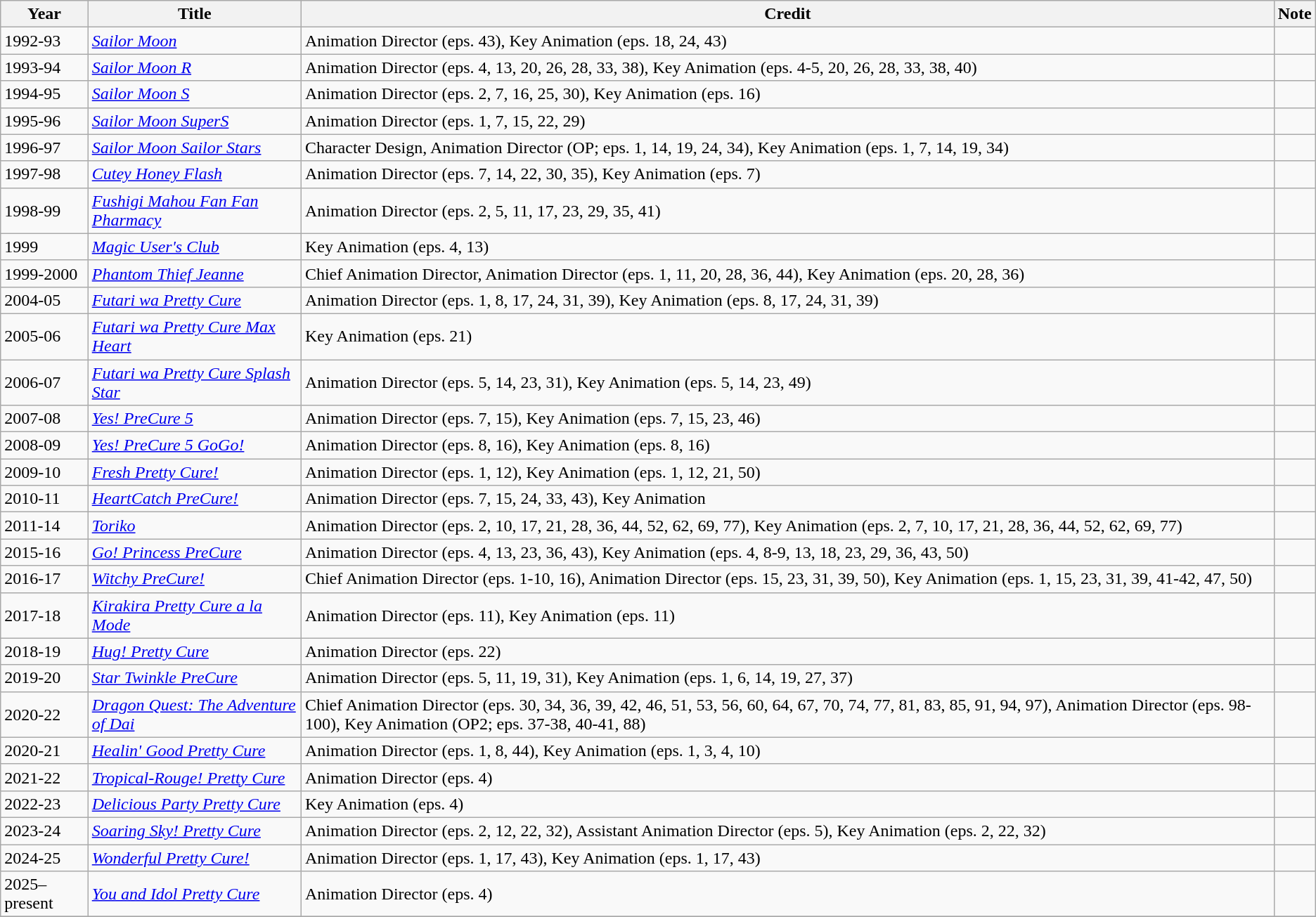<table class="wikitable">
<tr>
<th>Year</th>
<th>Title</th>
<th>Credit</th>
<th>Note</th>
</tr>
<tr>
<td>1992-93</td>
<td><em><a href='#'>Sailor Moon</a></em></td>
<td>Animation Director (eps. 43), Key Animation (eps. 18, 24, 43)</td>
<td></td>
</tr>
<tr>
<td>1993-94</td>
<td><em><a href='#'>Sailor Moon R</a></em></td>
<td>Animation Director (eps. 4, 13, 20, 26, 28, 33, 38), Key Animation (eps. 4-5, 20, 26, 28, 33, 38, 40)</td>
<td></td>
</tr>
<tr>
<td>1994-95</td>
<td><em><a href='#'>Sailor Moon S</a></em></td>
<td>Animation Director (eps. 2, 7, 16, 25, 30), Key Animation (eps. 16)</td>
<td></td>
</tr>
<tr>
<td>1995-96</td>
<td><em><a href='#'>Sailor Moon SuperS</a></em></td>
<td>Animation Director (eps. 1, 7, 15, 22, 29)</td>
<td></td>
</tr>
<tr>
<td>1996-97</td>
<td><em><a href='#'>Sailor Moon Sailor Stars</a></em></td>
<td>Character Design, Animation Director (OP; eps. 1, 14, 19, 24, 34), Key Animation (eps. 1, 7, 14, 19, 34)</td>
<td></td>
</tr>
<tr>
<td>1997-98</td>
<td><em><a href='#'>Cutey Honey Flash</a></em></td>
<td>Animation Director (eps. 7, 14, 22, 30, 35), Key Animation (eps. 7)</td>
<td></td>
</tr>
<tr>
<td>1998-99</td>
<td><em><a href='#'>Fushigi Mahou Fan Fan Pharmacy</a></em></td>
<td>Animation Director (eps. 2, 5, 11, 17, 23, 29, 35, 41)</td>
<td></td>
</tr>
<tr>
<td>1999</td>
<td><em><a href='#'>Magic User's Club</a></em></td>
<td>Key Animation (eps. 4, 13)</td>
<td></td>
</tr>
<tr>
<td>1999-2000</td>
<td><em><a href='#'>Phantom Thief Jeanne</a></em></td>
<td>Chief Animation Director, Animation Director (eps. 1, 11, 20, 28, 36, 44), Key Animation (eps. 20, 28, 36)</td>
<td></td>
</tr>
<tr>
<td>2004-05</td>
<td><em><a href='#'>Futari wa Pretty Cure</a></em></td>
<td>Animation Director (eps. 1, 8, 17, 24, 31, 39), Key Animation (eps. 8, 17, 24, 31, 39)</td>
<td></td>
</tr>
<tr>
<td>2005-06</td>
<td><em><a href='#'>Futari wa Pretty Cure Max Heart</a></em></td>
<td>Key Animation (eps. 21)</td>
<td></td>
</tr>
<tr>
<td>2006-07</td>
<td><em><a href='#'>Futari wa Pretty Cure Splash Star</a></em></td>
<td>Animation Director (eps. 5, 14, 23, 31), Key Animation (eps. 5, 14, 23, 49)</td>
<td></td>
</tr>
<tr>
<td>2007-08</td>
<td><em><a href='#'>Yes! PreCure 5</a></em></td>
<td>Animation Director (eps. 7, 15), Key Animation (eps. 7, 15, 23, 46)</td>
<td></td>
</tr>
<tr>
<td>2008-09</td>
<td><em><a href='#'>Yes! PreCure 5 GoGo!</a></em></td>
<td>Animation Director (eps. 8, 16), Key Animation (eps. 8, 16)</td>
<td></td>
</tr>
<tr>
<td>2009-10</td>
<td><em><a href='#'>Fresh Pretty Cure!</a></em></td>
<td>Animation Director (eps. 1, 12), Key Animation (eps. 1, 12, 21, 50)</td>
<td></td>
</tr>
<tr>
<td>2010-11</td>
<td><em><a href='#'>HeartCatch PreCure!</a></em></td>
<td>Animation Director (eps. 7, 15, 24, 33, 43), Key Animation</td>
<td></td>
</tr>
<tr>
<td>2011-14</td>
<td><em><a href='#'>Toriko</a></em></td>
<td>Animation Director (eps. 2, 10, 17, 21, 28, 36, 44, 52, 62, 69, 77), Key Animation (eps. 2, 7, 10, 17, 21, 28, 36, 44, 52, 62, 69, 77)</td>
<td></td>
</tr>
<tr>
<td>2015-16</td>
<td><em><a href='#'>Go! Princess PreCure</a></em></td>
<td>Animation Director (eps. 4, 13, 23, 36, 43), Key Animation (eps. 4, 8-9, 13, 18, 23, 29, 36, 43, 50)</td>
<td></td>
</tr>
<tr>
<td>2016-17</td>
<td><em><a href='#'>Witchy PreCure!</a></em></td>
<td>Chief Animation Director (eps. 1-10, 16), Animation Director (eps. 15, 23, 31, 39, 50), Key Animation (eps. 1, 15, 23, 31, 39, 41-42, 47, 50)</td>
<td></td>
</tr>
<tr>
<td>2017-18</td>
<td><em><a href='#'>Kirakira Pretty Cure a la Mode</a></em></td>
<td>Animation Director (eps. 11), Key Animation (eps. 11)</td>
<td></td>
</tr>
<tr>
<td>2018-19</td>
<td><em><a href='#'>Hug! Pretty Cure</a></em></td>
<td>Animation Director (eps. 22)</td>
<td></td>
</tr>
<tr>
<td>2019-20</td>
<td><em><a href='#'>Star Twinkle PreCure</a></em></td>
<td>Animation Director (eps. 5, 11, 19, 31), Key Animation (eps. 1, 6, 14, 19, 27, 37)</td>
<td></td>
</tr>
<tr>
<td>2020-22</td>
<td><em><a href='#'>Dragon Quest: The Adventure of Dai</a></em></td>
<td>Chief Animation Director (eps. 30, 34, 36, 39, 42, 46, 51, 53, 56, 60, 64, 67, 70, 74, 77, 81, 83, 85, 91, 94, 97), Animation Director (eps. 98-100), Key Animation (OP2; eps. 37-38, 40-41, 88)</td>
<td></td>
</tr>
<tr>
<td>2020-21</td>
<td><em><a href='#'>Healin' Good Pretty Cure</a></em></td>
<td>Animation Director (eps. 1, 8, 44), Key Animation (eps. 1, 3, 4, 10)</td>
<td></td>
</tr>
<tr>
<td>2021-22</td>
<td><em><a href='#'>Tropical-Rouge! Pretty Cure</a></em></td>
<td>Animation Director (eps. 4)</td>
<td></td>
</tr>
<tr>
<td>2022-23</td>
<td><em><a href='#'>Delicious Party Pretty Cure</a></em></td>
<td>Key Animation (eps. 4)</td>
<td></td>
</tr>
<tr>
<td>2023-24</td>
<td><em><a href='#'>Soaring Sky! Pretty Cure</a></em></td>
<td>Animation Director (eps. 2, 12, 22, 32), Assistant Animation Director (eps. 5), Key Animation (eps. 2, 22, 32)</td>
<td></td>
</tr>
<tr>
<td>2024-25</td>
<td><em><a href='#'>Wonderful Pretty Cure!</a></em></td>
<td>Animation Director (eps. 1, 17, 43), Key Animation (eps. 1, 17, 43)</td>
<td></td>
</tr>
<tr>
<td>2025–present</td>
<td><em><a href='#'>You and Idol Pretty Cure</a></em></td>
<td>Animation Director (eps. 4)</td>
<td></td>
</tr>
<tr>
</tr>
</table>
